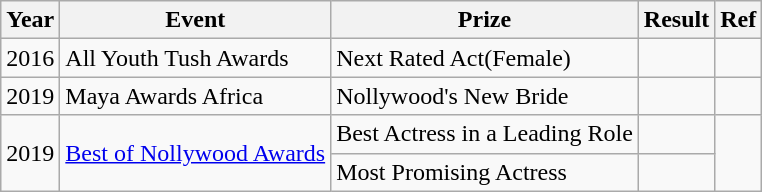<table class="wikitable">
<tr>
<th>Year</th>
<th>Event</th>
<th>Prize</th>
<th>Result</th>
<th>Ref</th>
</tr>
<tr>
<td>2016</td>
<td>All Youth Tush Awards</td>
<td>Next Rated Act(Female)</td>
<td></td>
<td></td>
</tr>
<tr>
<td>2019</td>
<td>Maya Awards Africa</td>
<td>Nollywood's New Bride</td>
<td></td>
<td></td>
</tr>
<tr>
<td rowspan="2">2019</td>
<td rowspan="2"><a href='#'>Best of Nollywood Awards</a></td>
<td>Best Actress in a Leading Role</td>
<td></td>
<td rowspan="2"></td>
</tr>
<tr>
<td>Most Promising Actress</td>
<td></td>
</tr>
</table>
